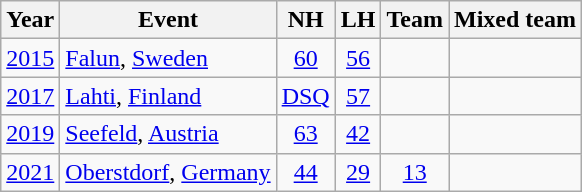<table class="wikitable sortable" style="text-align:center;">
<tr>
<th>Year</th>
<th>Event</th>
<th>NH</th>
<th>LH</th>
<th>Team</th>
<th>Mixed team</th>
</tr>
<tr>
<td><a href='#'>2015</a></td>
<td style="text-align:left;"> <a href='#'>Falun</a>, <a href='#'>Sweden</a></td>
<td><a href='#'>60</a></td>
<td><a href='#'>56</a></td>
<td></td>
<td></td>
</tr>
<tr>
<td><a href='#'>2017</a></td>
<td style="text-align:left;"> <a href='#'>Lahti</a>, <a href='#'>Finland</a></td>
<td><a href='#'>DSQ</a></td>
<td><a href='#'>57</a></td>
<td></td>
<td></td>
</tr>
<tr>
<td><a href='#'>2019</a></td>
<td style="text-align:left;"> <a href='#'>Seefeld</a>, <a href='#'>Austria</a></td>
<td><a href='#'>63</a></td>
<td><a href='#'>42</a></td>
<td></td>
<td></td>
</tr>
<tr>
<td><a href='#'>2021</a></td>
<td style="text-align:left;"> <a href='#'>Oberstdorf</a>, <a href='#'>Germany</a></td>
<td><a href='#'>44</a></td>
<td><a href='#'>29</a></td>
<td><a href='#'>13</a></td>
<td></td>
</tr>
</table>
